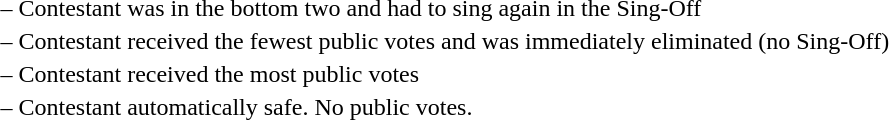<table>
<tr>
<td> –</td>
<td>Contestant was in the bottom two and had to sing again in the Sing-Off</td>
</tr>
<tr>
<td> –</td>
<td>Contestant received the fewest public votes and was immediately eliminated (no Sing-Off)</td>
</tr>
<tr>
<td> –</td>
<td>Contestant received the most public votes</td>
</tr>
<tr>
<td> –</td>
<td>Contestant automatically safe. No public votes.</td>
</tr>
</table>
